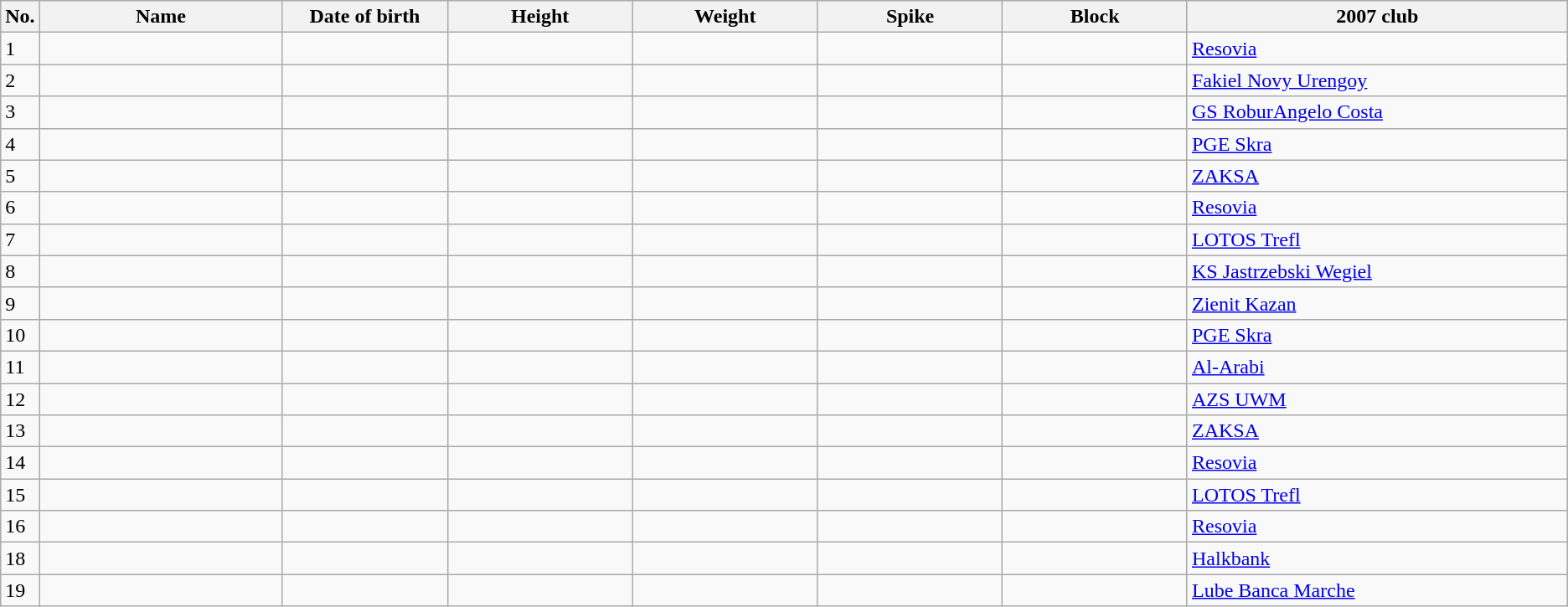<table class="wikitable sortable" style=font-size:100%; text-align:center;>
<tr>
<th>No.</th>
<th style=width:12em>Name</th>
<th style=width:8em>Date of birth</th>
<th style=width:9em>Height</th>
<th style=width:9em>Weight</th>
<th style=width:9em>Spike</th>
<th style=width:9em>Block</th>
<th style=width:19em>2007 club</th>
</tr>
<tr>
<td>1</td>
<td align=left></td>
<td align=right></td>
<td></td>
<td></td>
<td></td>
<td></td>
<td align=left><a href='#'>Resovia</a></td>
</tr>
<tr>
<td>2</td>
<td align=left></td>
<td align=right></td>
<td></td>
<td></td>
<td></td>
<td></td>
<td align=left><a href='#'>Fakiel Novy Urengoy</a></td>
</tr>
<tr>
<td>3</td>
<td align=left></td>
<td align=right></td>
<td></td>
<td></td>
<td></td>
<td></td>
<td align=left><a href='#'>GS RoburAngelo Costa</a></td>
</tr>
<tr>
<td>4</td>
<td align=left></td>
<td align=right></td>
<td></td>
<td></td>
<td></td>
<td></td>
<td align=left><a href='#'>PGE Skra</a></td>
</tr>
<tr>
<td>5</td>
<td align=left></td>
<td align=right></td>
<td></td>
<td></td>
<td></td>
<td></td>
<td align=left><a href='#'>ZAKSA</a></td>
</tr>
<tr>
<td>6</td>
<td align=left></td>
<td align=right></td>
<td></td>
<td></td>
<td></td>
<td></td>
<td align=left><a href='#'>Resovia</a></td>
</tr>
<tr>
<td>7</td>
<td align=left></td>
<td align=right></td>
<td></td>
<td></td>
<td></td>
<td></td>
<td align=left><a href='#'>LOTOS Trefl</a></td>
</tr>
<tr>
<td>8</td>
<td align=left></td>
<td align=right></td>
<td></td>
<td></td>
<td></td>
<td></td>
<td align=left><a href='#'>KS Jastrzebski Wegiel</a></td>
</tr>
<tr>
<td>9</td>
<td align=left></td>
<td align=right></td>
<td></td>
<td></td>
<td></td>
<td></td>
<td align=left><a href='#'>Zienit Kazan</a></td>
</tr>
<tr>
<td>10</td>
<td align=left></td>
<td align=right></td>
<td></td>
<td></td>
<td></td>
<td></td>
<td align=left><a href='#'>PGE Skra</a></td>
</tr>
<tr>
<td>11</td>
<td align=left></td>
<td align=right></td>
<td></td>
<td></td>
<td></td>
<td></td>
<td align=left><a href='#'>Al-Arabi</a></td>
</tr>
<tr>
<td>12</td>
<td align=left></td>
<td align=right></td>
<td></td>
<td></td>
<td></td>
<td></td>
<td align=left><a href='#'>AZS UWM</a></td>
</tr>
<tr>
<td>13</td>
<td align=left></td>
<td align=right></td>
<td></td>
<td></td>
<td></td>
<td></td>
<td align=left><a href='#'>ZAKSA</a></td>
</tr>
<tr>
<td>14</td>
<td align=left></td>
<td align=right></td>
<td></td>
<td></td>
<td></td>
<td></td>
<td align=left><a href='#'>Resovia</a></td>
</tr>
<tr>
<td>15</td>
<td align=left></td>
<td align=right></td>
<td></td>
<td></td>
<td></td>
<td></td>
<td align=left><a href='#'>LOTOS Trefl</a></td>
</tr>
<tr>
<td>16</td>
<td align=left></td>
<td align=right></td>
<td></td>
<td></td>
<td></td>
<td></td>
<td align=left><a href='#'>Resovia</a></td>
</tr>
<tr>
<td>18</td>
<td align=left></td>
<td align=right></td>
<td></td>
<td></td>
<td></td>
<td></td>
<td align=left><a href='#'>Halkbank</a></td>
</tr>
<tr>
<td>19</td>
<td align=left></td>
<td align=right></td>
<td></td>
<td></td>
<td></td>
<td></td>
<td align=left><a href='#'>Lube Banca Marche</a></td>
</tr>
</table>
